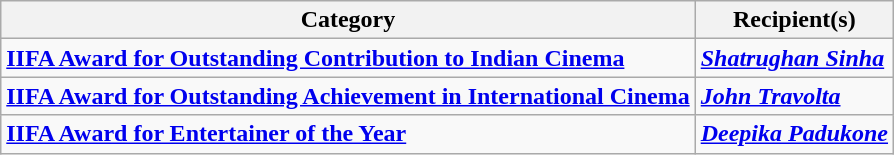<table class="wikitable">
<tr>
<th>Category</th>
<th>Recipient(s)</th>
</tr>
<tr>
<td><strong><a href='#'>IIFA Award for Outstanding Contribution to Indian Cinema</a></strong></td>
<td><strong><em><a href='#'>Shatrughan Sinha</a></em></strong></td>
</tr>
<tr>
<td><strong><a href='#'>IIFA Award for Outstanding Achievement in International Cinema</a> </strong></td>
<td><strong><em><a href='#'>John Travolta</a></em></strong></td>
</tr>
<tr>
<td><strong><a href='#'>IIFA Award for Entertainer of the Year</a> </strong></td>
<td><strong><em><a href='#'>Deepika Padukone</a></em></strong></td>
</tr>
</table>
